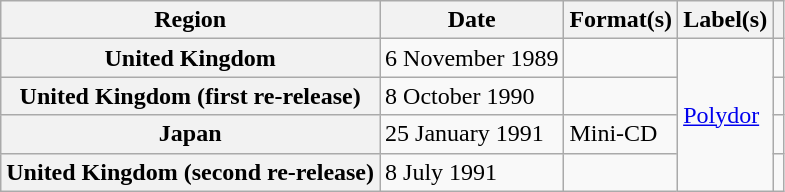<table class="wikitable plainrowheaders">
<tr>
<th scope="col">Region</th>
<th scope="col">Date</th>
<th scope="col">Format(s)</th>
<th scope="col">Label(s)</th>
<th scope="col"></th>
</tr>
<tr>
<th scope="row">United Kingdom</th>
<td>6 November 1989</td>
<td></td>
<td rowspan="4"><a href='#'>Polydor</a></td>
<td></td>
</tr>
<tr>
<th scope="row">United Kingdom (first re-release)</th>
<td>8 October 1990</td>
<td></td>
<td></td>
</tr>
<tr>
<th scope="row">Japan</th>
<td>25 January 1991</td>
<td>Mini-CD</td>
<td></td>
</tr>
<tr>
<th scope="row">United Kingdom (second re-release)</th>
<td>8 July 1991</td>
<td></td>
<td></td>
</tr>
</table>
